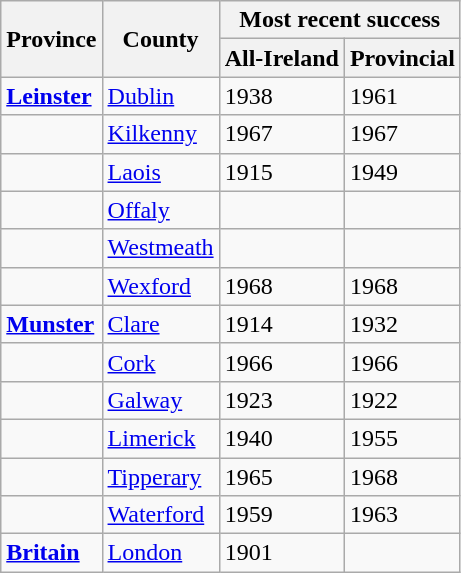<table class="wikitable">
<tr>
<th rowspan="2">Province</th>
<th rowspan="2">County</th>
<th colspan="3">Most recent success</th>
</tr>
<tr>
<th>All-Ireland</th>
<th>Provincial</th>
</tr>
<tr>
<td><strong><a href='#'>Leinster</a></strong></td>
<td><a href='#'>Dublin</a></td>
<td>1938</td>
<td>1961</td>
</tr>
<tr>
<td></td>
<td><a href='#'>Kilkenny</a></td>
<td>1967</td>
<td>1967</td>
</tr>
<tr>
<td></td>
<td><a href='#'>Laois</a></td>
<td>1915</td>
<td>1949</td>
</tr>
<tr>
<td></td>
<td><a href='#'>Offaly</a></td>
<td></td>
<td></td>
</tr>
<tr>
<td></td>
<td><a href='#'>Westmeath</a></td>
<td></td>
<td></td>
</tr>
<tr>
<td></td>
<td><a href='#'>Wexford</a></td>
<td>1968</td>
<td>1968</td>
</tr>
<tr>
<td><strong><a href='#'>Munster</a></strong></td>
<td><a href='#'>Clare</a></td>
<td>1914</td>
<td>1932</td>
</tr>
<tr>
<td></td>
<td><a href='#'>Cork</a></td>
<td>1966</td>
<td>1966</td>
</tr>
<tr>
<td></td>
<td><a href='#'>Galway</a></td>
<td>1923</td>
<td>1922</td>
</tr>
<tr>
<td></td>
<td><a href='#'>Limerick</a></td>
<td>1940</td>
<td>1955</td>
</tr>
<tr>
<td></td>
<td><a href='#'>Tipperary</a></td>
<td>1965</td>
<td>1968</td>
</tr>
<tr>
<td></td>
<td><a href='#'>Waterford</a></td>
<td>1959</td>
<td>1963</td>
</tr>
<tr>
<td><strong><a href='#'>Britain</a></strong></td>
<td><a href='#'>London</a></td>
<td>1901</td>
<td></td>
</tr>
</table>
